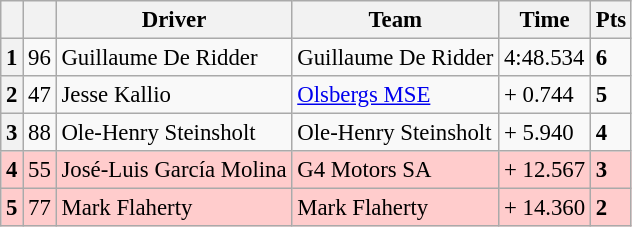<table class="wikitable" style="font-size:95%">
<tr>
<th></th>
<th></th>
<th>Driver</th>
<th>Team</th>
<th>Time</th>
<th>Pts</th>
</tr>
<tr>
<th>1</th>
<td>96</td>
<td> Guillaume De Ridder</td>
<td>Guillaume De Ridder</td>
<td>4:48.534</td>
<td><strong>6</strong></td>
</tr>
<tr>
<th>2</th>
<td>47</td>
<td> Jesse Kallio</td>
<td><a href='#'>Olsbergs MSE</a></td>
<td>+ 0.744</td>
<td><strong>5</strong></td>
</tr>
<tr>
<th>3</th>
<td>88</td>
<td> Ole-Henry Steinsholt</td>
<td>Ole-Henry Steinsholt</td>
<td>+ 5.940</td>
<td><strong>4</strong></td>
</tr>
<tr>
<th style="background:#ffcccc;">4</th>
<td style="background:#ffcccc;">55</td>
<td style="background:#ffcccc;"> José-Luis García Molina</td>
<td style="background:#ffcccc;">G4 Motors SA</td>
<td style="background:#ffcccc;">+ 12.567</td>
<td style="background:#ffcccc;"><strong>3</strong></td>
</tr>
<tr>
<th style="background:#ffcccc;">5</th>
<td style="background:#ffcccc;">77</td>
<td style="background:#ffcccc;"> Mark Flaherty</td>
<td style="background:#ffcccc;">Mark Flaherty</td>
<td style="background:#ffcccc;">+ 14.360</td>
<td style="background:#ffcccc;"><strong>2</strong></td>
</tr>
</table>
